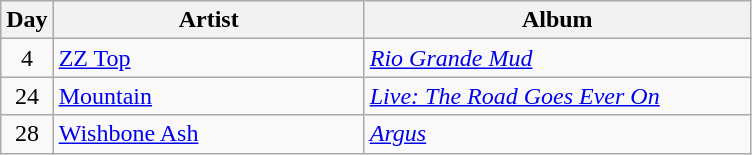<table class="wikitable" border="1">
<tr>
<th>Day</th>
<th width="200">Artist</th>
<th width="250">Album</th>
</tr>
<tr>
<td style="text-align:center;" rowspan="1">4</td>
<td><a href='#'>ZZ Top</a></td>
<td><em><a href='#'>Rio Grande Mud</a></em></td>
</tr>
<tr>
<td style="text-align:center;" rowspan="1">24</td>
<td><a href='#'>Mountain</a></td>
<td><em><a href='#'>Live: The Road Goes Ever On</a></em></td>
</tr>
<tr>
<td style="text-align:center;" rowspan="1">28</td>
<td><a href='#'>Wishbone Ash</a></td>
<td><em><a href='#'>Argus</a></em></td>
</tr>
</table>
